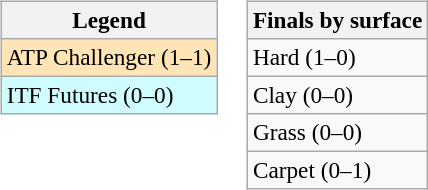<table>
<tr valign=top>
<td><br><table class=wikitable style=font-size:97%>
<tr>
<th>Legend</th>
</tr>
<tr bgcolor=moccasin>
<td>ATP Challenger (1–1)</td>
</tr>
<tr bgcolor=cffcff>
<td>ITF Futures (0–0)</td>
</tr>
</table>
</td>
<td><br><table class=wikitable style=font-size:97%>
<tr>
<th>Finals by surface</th>
</tr>
<tr>
<td>Hard (1–0)</td>
</tr>
<tr>
<td>Clay (0–0)</td>
</tr>
<tr>
<td>Grass (0–0)</td>
</tr>
<tr>
<td>Carpet (0–1)</td>
</tr>
</table>
</td>
</tr>
</table>
